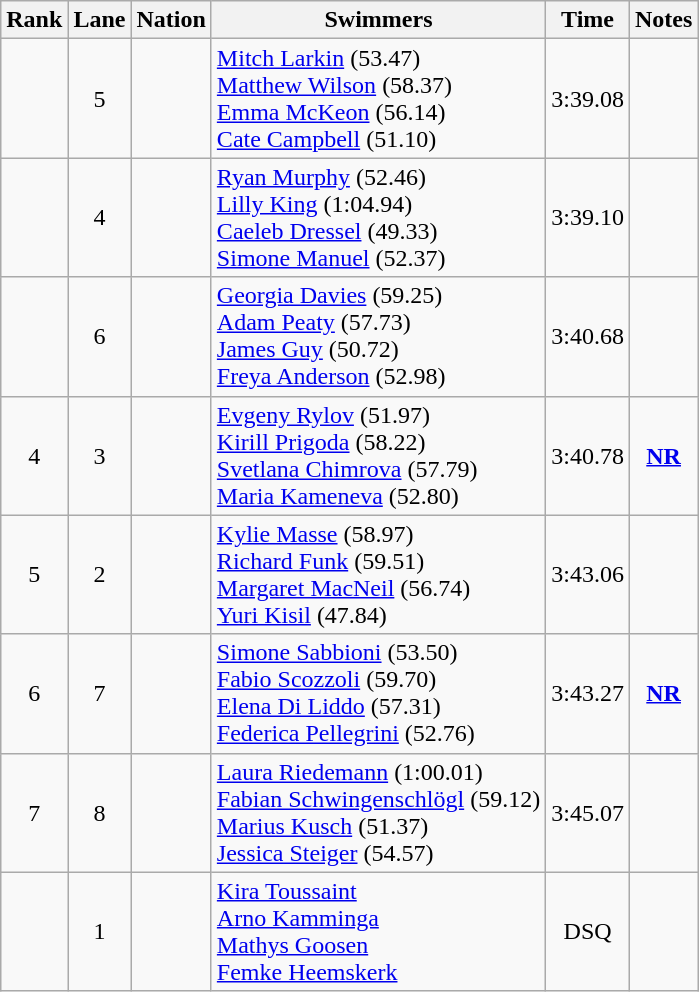<table class="wikitable sortable" style="text-align:center">
<tr>
<th>Rank</th>
<th>Lane</th>
<th>Nation</th>
<th>Swimmers</th>
<th>Time</th>
<th>Notes</th>
</tr>
<tr>
<td></td>
<td>5</td>
<td align=left></td>
<td align=left><a href='#'>Mitch Larkin</a> (53.47)<br><a href='#'>Matthew Wilson</a> (58.37)<br><a href='#'>Emma McKeon</a> (56.14)<br><a href='#'>Cate Campbell</a> (51.10)</td>
<td>3:39.08</td>
<td></td>
</tr>
<tr>
<td></td>
<td>4</td>
<td align=left></td>
<td align=left><a href='#'>Ryan Murphy</a> (52.46)<br><a href='#'>Lilly King</a> (1:04.94)<br><a href='#'>Caeleb Dressel</a> (49.33)<br><a href='#'>Simone Manuel</a> (52.37)</td>
<td>3:39.10</td>
<td></td>
</tr>
<tr>
<td></td>
<td>6</td>
<td align=left></td>
<td align=left><a href='#'>Georgia Davies</a> (59.25)<br><a href='#'>Adam Peaty</a> (57.73)<br><a href='#'>James Guy</a> (50.72)<br><a href='#'>Freya Anderson</a> (52.98)</td>
<td>3:40.68</td>
<td></td>
</tr>
<tr>
<td>4</td>
<td>3</td>
<td align=left></td>
<td align=left><a href='#'>Evgeny Rylov</a> (51.97)<br><a href='#'>Kirill Prigoda</a> (58.22)<br><a href='#'>Svetlana Chimrova</a> (57.79)<br><a href='#'>Maria Kameneva</a> (52.80)</td>
<td>3:40.78</td>
<td><strong><a href='#'>NR</a></strong></td>
</tr>
<tr>
<td>5</td>
<td>2</td>
<td align=left></td>
<td align=left><a href='#'>Kylie Masse</a> (58.97)<br><a href='#'>Richard Funk</a> (59.51)<br><a href='#'>Margaret MacNeil</a> (56.74)<br><a href='#'>Yuri Kisil</a> (47.84)</td>
<td>3:43.06</td>
<td></td>
</tr>
<tr>
<td>6</td>
<td>7</td>
<td align=left></td>
<td align=left><a href='#'>Simone Sabbioni</a> (53.50)<br><a href='#'>Fabio Scozzoli</a> (59.70)<br><a href='#'>Elena Di Liddo</a> (57.31)<br><a href='#'>Federica Pellegrini</a> (52.76)</td>
<td>3:43.27</td>
<td><strong><a href='#'>NR</a></strong></td>
</tr>
<tr>
<td>7</td>
<td>8</td>
<td align=left></td>
<td align=left><a href='#'>Laura Riedemann</a> (1:00.01)<br><a href='#'>Fabian Schwingenschlögl</a> (59.12)<br><a href='#'>Marius Kusch</a> (51.37)<br><a href='#'>Jessica Steiger</a> (54.57)</td>
<td>3:45.07</td>
<td></td>
</tr>
<tr>
<td></td>
<td>1</td>
<td align=left></td>
<td align=left><a href='#'>Kira Toussaint</a><br><a href='#'>Arno Kamminga</a><br><a href='#'>Mathys Goosen</a><br><a href='#'>Femke Heemskerk</a></td>
<td>DSQ</td>
<td></td>
</tr>
</table>
